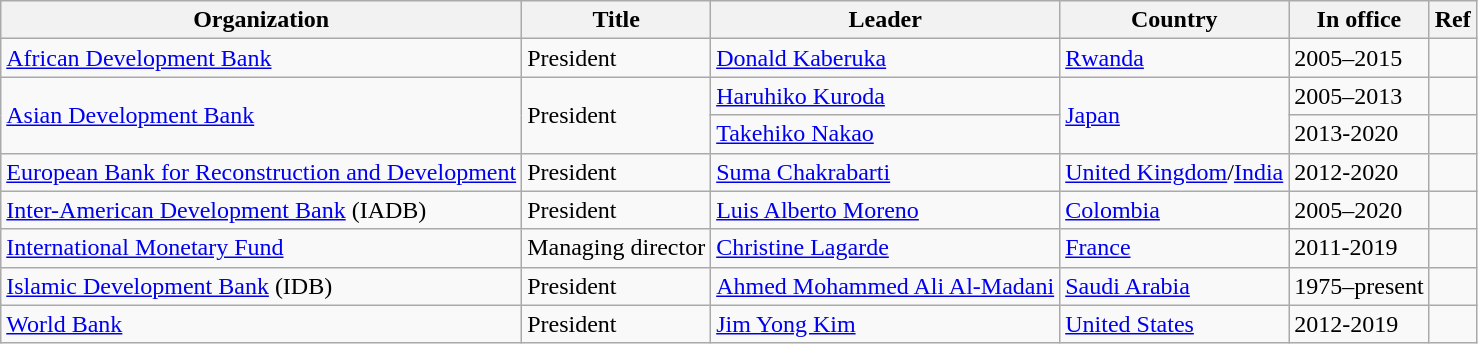<table class="wikitable unsortable">
<tr>
<th>Organization</th>
<th>Title</th>
<th>Leader</th>
<th>Country</th>
<th>In office</th>
<th>Ref</th>
</tr>
<tr>
<td><a href='#'>African Development Bank</a></td>
<td>President</td>
<td><a href='#'>Donald Kaberuka</a></td>
<td><a href='#'>Rwanda</a></td>
<td>2005–2015</td>
<td></td>
</tr>
<tr>
<td rowspan="2"><a href='#'>Asian Development Bank</a></td>
<td rowspan="2">President</td>
<td><a href='#'>Haruhiko Kuroda</a></td>
<td rowspan="2"><a href='#'>Japan</a></td>
<td>2005–2013</td>
<td></td>
</tr>
<tr>
<td><a href='#'>Takehiko Nakao</a></td>
<td>2013-2020</td>
<td></td>
</tr>
<tr>
<td><a href='#'>European Bank for Reconstruction and Development</a></td>
<td>President</td>
<td><a href='#'>Suma Chakrabarti</a></td>
<td><a href='#'>United Kingdom</a>/<a href='#'>India</a></td>
<td>2012-2020</td>
<td></td>
</tr>
<tr>
<td><a href='#'>Inter-American Development Bank</a> (IADB)</td>
<td>President</td>
<td><a href='#'>Luis Alberto Moreno</a></td>
<td><a href='#'>Colombia</a></td>
<td>2005–2020</td>
<td></td>
</tr>
<tr>
<td><a href='#'>International Monetary Fund</a></td>
<td>Managing director</td>
<td><a href='#'>Christine Lagarde</a></td>
<td><a href='#'>France</a></td>
<td>2011-2019</td>
<td></td>
</tr>
<tr>
<td><a href='#'>Islamic Development Bank</a> (IDB)</td>
<td>President</td>
<td><a href='#'>Ahmed Mohammed Ali Al-Madani</a></td>
<td><a href='#'>Saudi Arabia</a></td>
<td>1975–present </td>
<td></td>
</tr>
<tr>
<td><a href='#'>World Bank</a></td>
<td>President</td>
<td><a href='#'>Jim Yong Kim</a></td>
<td><a href='#'>United States</a></td>
<td>2012-2019</td>
<td></td>
</tr>
</table>
